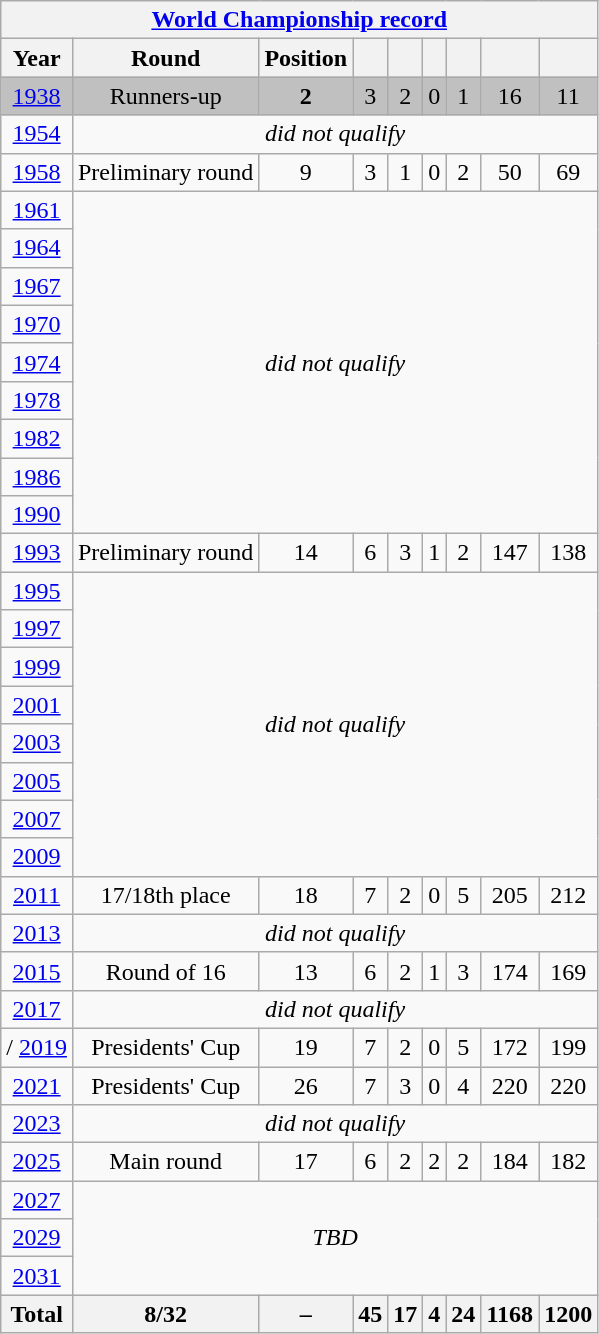<table class="wikitable" style="text-align: center;">
<tr>
<th colspan=9><a href='#'>World Championship record</a></th>
</tr>
<tr>
<th>Year</th>
<th>Round</th>
<th>Position</th>
<th></th>
<th></th>
<th></th>
<th></th>
<th></th>
<th></th>
</tr>
<tr style="background:silver;">
<td> <a href='#'>1938</a></td>
<td>Runners-up</td>
<td><strong>2</strong></td>
<td>3</td>
<td>2</td>
<td>0</td>
<td>1</td>
<td>16</td>
<td>11</td>
</tr>
<tr>
<td> <a href='#'>1954</a></td>
<td colspan=8><em>did not qualify</em></td>
</tr>
<tr>
<td> <a href='#'>1958</a></td>
<td>Preliminary round</td>
<td>9</td>
<td>3</td>
<td>1</td>
<td>0</td>
<td>2</td>
<td>50</td>
<td>69</td>
</tr>
<tr>
<td> <a href='#'>1961</a></td>
<td colspan="8" rowspan="9"><em>did not qualify</em></td>
</tr>
<tr>
<td> <a href='#'>1964</a></td>
</tr>
<tr>
<td> <a href='#'>1967</a></td>
</tr>
<tr>
<td> <a href='#'>1970</a></td>
</tr>
<tr>
<td> <a href='#'>1974</a></td>
</tr>
<tr>
<td> <a href='#'>1978</a></td>
</tr>
<tr>
<td> <a href='#'>1982</a></td>
</tr>
<tr>
<td> <a href='#'>1986</a></td>
</tr>
<tr>
<td> <a href='#'>1990</a></td>
</tr>
<tr>
<td> <a href='#'>1993</a></td>
<td>Preliminary round</td>
<td>14</td>
<td>6</td>
<td>3</td>
<td>1</td>
<td>2</td>
<td>147</td>
<td>138</td>
</tr>
<tr>
<td> <a href='#'>1995</a></td>
<td colspan="8" rowspan="8"><em>did not qualify</em></td>
</tr>
<tr>
<td> <a href='#'>1997</a></td>
</tr>
<tr>
<td> <a href='#'>1999</a></td>
</tr>
<tr>
<td> <a href='#'>2001</a></td>
</tr>
<tr>
<td> <a href='#'>2003</a></td>
</tr>
<tr>
<td> <a href='#'>2005</a></td>
</tr>
<tr>
<td> <a href='#'>2007</a></td>
</tr>
<tr>
<td> <a href='#'>2009</a></td>
</tr>
<tr>
<td> <a href='#'>2011</a></td>
<td>17/18th place</td>
<td>18</td>
<td>7</td>
<td>2</td>
<td>0</td>
<td>5</td>
<td>205</td>
<td>212</td>
</tr>
<tr>
<td> <a href='#'>2013</a></td>
<td colspan=8><em>did not qualify</em></td>
</tr>
<tr>
<td> <a href='#'>2015</a></td>
<td>Round of 16</td>
<td>13</td>
<td>6</td>
<td>2</td>
<td>1</td>
<td>3</td>
<td>174</td>
<td>169</td>
</tr>
<tr>
<td> <a href='#'>2017</a></td>
<td colspan=8><em>did not qualify</em></td>
</tr>
<tr>
<td>/ <a href='#'>2019</a></td>
<td>Presidents' Cup</td>
<td>19</td>
<td>7</td>
<td>2</td>
<td>0</td>
<td>5</td>
<td>172</td>
<td>199</td>
</tr>
<tr>
<td> <a href='#'>2021</a></td>
<td>Presidents' Cup</td>
<td>26</td>
<td>7</td>
<td>3</td>
<td>0</td>
<td>4</td>
<td>220</td>
<td>220</td>
</tr>
<tr>
<td>  <a href='#'>2023</a></td>
<td colspan=9><em>did not qualify</em></td>
</tr>
<tr>
<td>   <a href='#'>2025</a></td>
<td>Main round</td>
<td>17</td>
<td>6</td>
<td>2</td>
<td>2</td>
<td>2</td>
<td>184</td>
<td>182</td>
</tr>
<tr>
<td> <a href='#'>2027</a></td>
<td colspan=9 rowspan=3><em>TBD</em></td>
</tr>
<tr>
<td>  <a href='#'>2029</a></td>
</tr>
<tr>
<td>   <a href='#'>2031</a></td>
</tr>
<tr>
<th>Total</th>
<th>8/32</th>
<th>–</th>
<th>45</th>
<th>17</th>
<th>4</th>
<th>24</th>
<th>1168</th>
<th>1200</th>
</tr>
</table>
